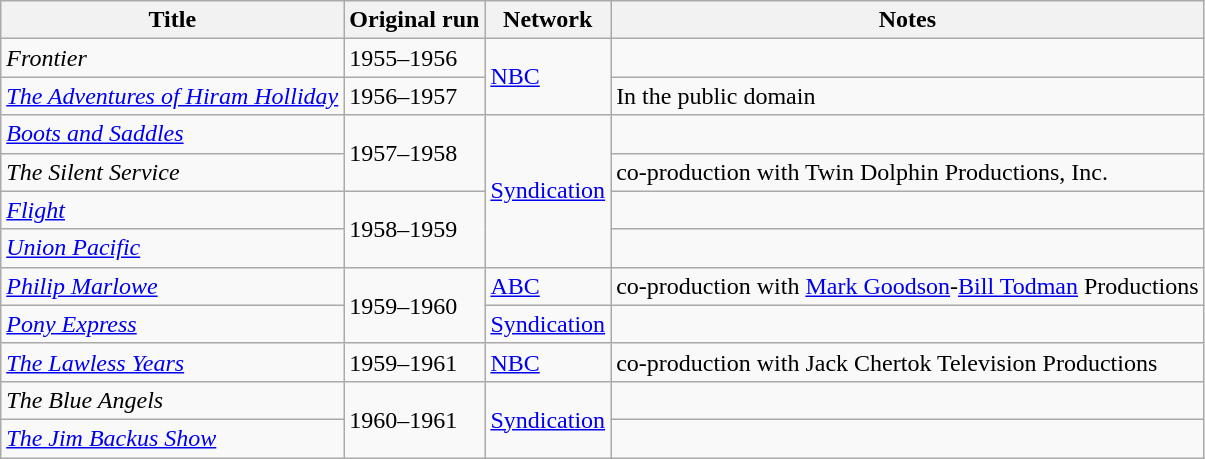<table class="wikitable sortable">
<tr>
<th>Title</th>
<th>Original run</th>
<th>Network</th>
<th>Notes</th>
</tr>
<tr>
<td><em>Frontier</em></td>
<td>1955–1956</td>
<td rowspan="2"><a href='#'>NBC</a></td>
<td></td>
</tr>
<tr>
<td><em><a href='#'>The Adventures of Hiram Holliday</a></em></td>
<td>1956–1957</td>
<td>In the public domain</td>
</tr>
<tr>
<td><em><a href='#'>Boots and Saddles</a></em></td>
<td rowspan="2">1957–1958</td>
<td rowspan="4"><a href='#'>Syndication</a></td>
<td></td>
</tr>
<tr>
<td><em>The Silent Service</em></td>
<td>co-production with Twin Dolphin Productions, Inc.</td>
</tr>
<tr>
<td><em><a href='#'>Flight</a></em></td>
<td rowspan="2">1958–1959</td>
<td></td>
</tr>
<tr>
<td><em><a href='#'>Union Pacific</a></em></td>
<td></td>
</tr>
<tr>
<td><em><a href='#'>Philip Marlowe</a></em></td>
<td rowspan="2">1959–1960</td>
<td><a href='#'>ABC</a></td>
<td>co-production with <a href='#'>Mark Goodson</a>-<a href='#'>Bill Todman</a> Productions</td>
</tr>
<tr>
<td><em><a href='#'>Pony Express</a></em></td>
<td><a href='#'>Syndication</a></td>
<td></td>
</tr>
<tr>
<td><em><a href='#'>The Lawless Years</a></em></td>
<td>1959–1961</td>
<td><a href='#'>NBC</a></td>
<td>co-production with Jack Chertok Television Productions</td>
</tr>
<tr>
<td><em>The Blue Angels</em></td>
<td rowspan="2">1960–1961</td>
<td rowspan="2"><a href='#'>Syndication</a></td>
<td></td>
</tr>
<tr>
<td><em><a href='#'>The Jim Backus Show</a></em></td>
<td></td>
</tr>
</table>
